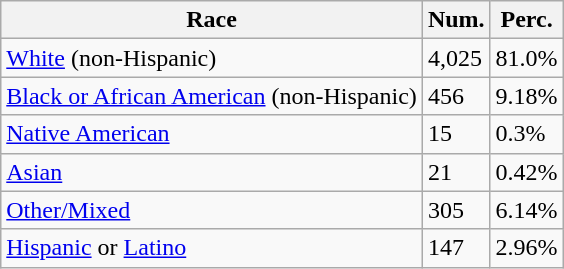<table class="wikitable">
<tr>
<th>Race</th>
<th>Num.</th>
<th>Perc.</th>
</tr>
<tr>
<td><a href='#'>White</a> (non-Hispanic)</td>
<td>4,025</td>
<td>81.0%</td>
</tr>
<tr>
<td><a href='#'>Black or African American</a> (non-Hispanic)</td>
<td>456</td>
<td>9.18%</td>
</tr>
<tr>
<td><a href='#'>Native American</a></td>
<td>15</td>
<td>0.3%</td>
</tr>
<tr>
<td><a href='#'>Asian</a></td>
<td>21</td>
<td>0.42%</td>
</tr>
<tr>
<td><a href='#'>Other/Mixed</a></td>
<td>305</td>
<td>6.14%</td>
</tr>
<tr>
<td><a href='#'>Hispanic</a> or <a href='#'>Latino</a></td>
<td>147</td>
<td>2.96%</td>
</tr>
</table>
